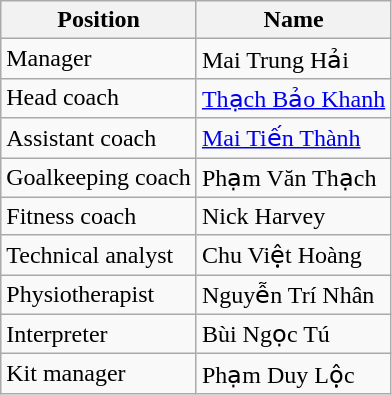<table class="wikitable">
<tr>
<th>Position</th>
<th>Name</th>
</tr>
<tr>
<td>Manager</td>
<td> Mai Trung Hải</td>
</tr>
<tr>
<td>Head coach</td>
<td>  <a href='#'>Thạch Bảo Khanh</a></td>
</tr>
<tr>
<td>Assistant coach</td>
<td>  <a href='#'>Mai Tiến Thành</a></td>
</tr>
<tr>
<td>Goalkeeping coach</td>
<td> Phạm Văn Thạch</td>
</tr>
<tr>
<td>Fitness coach</td>
<td> Nick Harvey</td>
</tr>
<tr>
<td>Technical analyst</td>
<td> Chu Việt Hoàng</td>
</tr>
<tr>
<td>Physiotherapist</td>
<td> Nguyễn Trí Nhân</td>
</tr>
<tr>
<td>Interpreter</td>
<td> Bùi Ngọc Tú</td>
</tr>
<tr>
<td>Kit manager</td>
<td> Phạm Duy Lộc</td>
</tr>
</table>
